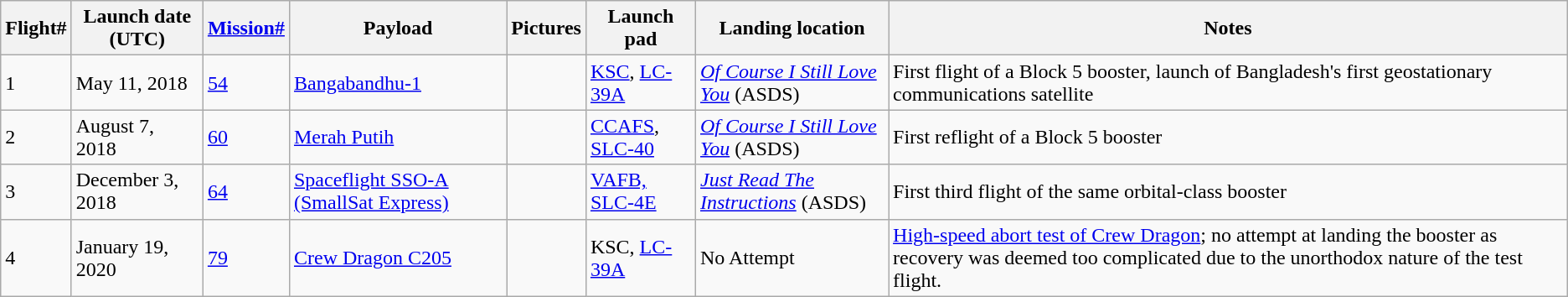<table class="wikitable">
<tr>
<th>Flight#</th>
<th>Launch date (UTC)</th>
<th><a href='#'>Mission#</a></th>
<th>Payload</th>
<th>Pictures</th>
<th>Launch pad</th>
<th>Landing location</th>
<th>Notes</th>
</tr>
<tr>
<td>1</td>
<td>May 11, 2018</td>
<td><a href='#'>54</a></td>
<td><a href='#'>Bangabandhu-1</a></td>
<td></td>
<td><a href='#'>KSC</a>, <a href='#'>LC-39A</a></td>
<td><em><a href='#'>Of Course I Still Love You</a></em> (ASDS)</td>
<td>First flight of a Block 5 booster, launch of Bangladesh's first geostationary communications satellite</td>
</tr>
<tr>
<td>2</td>
<td>August 7, 2018</td>
<td><a href='#'>60</a></td>
<td><a href='#'>Merah Putih</a></td>
<td></td>
<td><a href='#'>CCAFS</a>, <a href='#'>SLC-40</a></td>
<td><em><a href='#'>Of Course I Still Love You</a></em> (ASDS)</td>
<td>First reflight of a Block 5 booster</td>
</tr>
<tr>
<td>3</td>
<td>December 3, 2018</td>
<td><a href='#'>64</a></td>
<td><a href='#'>Spaceflight SSO-A (SmallSat Express)</a></td>
<td></td>
<td><a href='#'>VAFB, SLC-4E</a></td>
<td><a href='#'><em>Just Read The Instructions</em></a> (ASDS)</td>
<td>First third flight of the same orbital-class booster</td>
</tr>
<tr>
<td>4</td>
<td>January 19, 2020</td>
<td><a href='#'>79</a></td>
<td><a href='#'>Crew Dragon C205</a></td>
<td></td>
<td>KSC, <a href='#'>LC-39A</a></td>
<td>No Attempt</td>
<td><a href='#'>High-speed abort test of Crew Dragon</a>; no attempt at landing the booster as recovery was deemed too complicated due to the unorthodox nature of the test flight.</td>
</tr>
</table>
